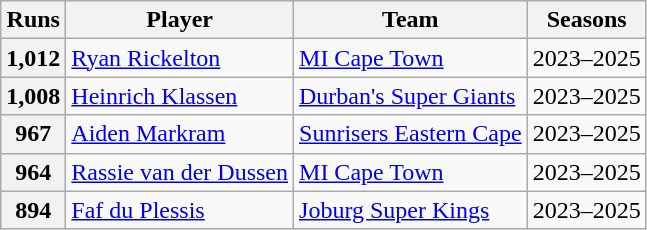<table class="wikitable">
<tr>
<th>Runs</th>
<th>Player</th>
<th>Team</th>
<th>Seasons</th>
</tr>
<tr>
<th>1,012</th>
<td><a href='#'>Ryan Rickelton</a></td>
<td><a href='#'>MI Cape Town</a></td>
<td>2023–2025</td>
</tr>
<tr>
<th>1,008</th>
<td><a href='#'>Heinrich Klassen</a></td>
<td><a href='#'>Durban's Super Giants</a></td>
<td>2023–2025</td>
</tr>
<tr>
<th>967</th>
<td><a href='#'>Aiden Markram</a></td>
<td><a href='#'>Sunrisers Eastern Cape</a></td>
<td>2023–2025</td>
</tr>
<tr>
<th>964</th>
<td><a href='#'>Rassie van der Dussen</a></td>
<td><a href='#'>MI Cape Town</a></td>
<td>2023–2025</td>
</tr>
<tr>
<th>894</th>
<td><a href='#'>Faf du Plessis</a></td>
<td><a href='#'>Joburg Super Kings</a></td>
<td>2023–2025</td>
</tr>
</table>
